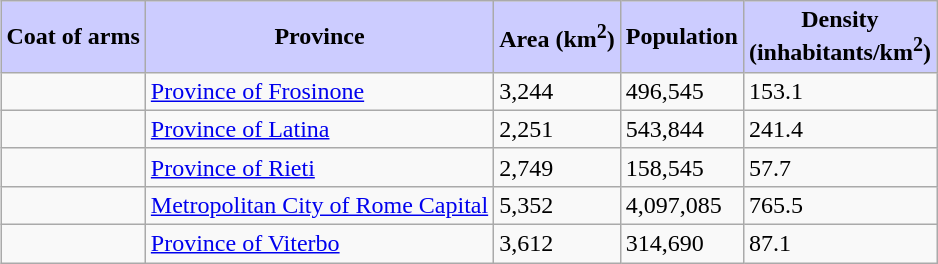<table class="wikitable sortable" style="margin:.8em">
<tr>
<th style="background:#ccf;">Coat of arms</th>
<th style="background:#ccf;">Province</th>
<th style="background:#ccf;">Area (km<sup>2</sup>)</th>
<th style="background:#ccf;">Population</th>
<th style="background:#ccf;">Density<br>(inhabitants/km<sup>2</sup>)</th>
</tr>
<tr>
<td></td>
<td><a href='#'>Province of Frosinone</a></td>
<td>3,244</td>
<td>496,545</td>
<td>153.1</td>
</tr>
<tr>
<td></td>
<td><a href='#'>Province of Latina</a></td>
<td>2,251</td>
<td>543,844</td>
<td>241.4</td>
</tr>
<tr>
<td></td>
<td><a href='#'>Province of Rieti</a></td>
<td>2,749</td>
<td>158,545</td>
<td>57.7</td>
</tr>
<tr>
<td></td>
<td><a href='#'>Metropolitan City of Rome Capital</a></td>
<td>5,352</td>
<td>4,097,085</td>
<td>765.5</td>
</tr>
<tr>
<td></td>
<td><a href='#'>Province of Viterbo</a></td>
<td>3,612</td>
<td>314,690</td>
<td>87.1</td>
</tr>
</table>
